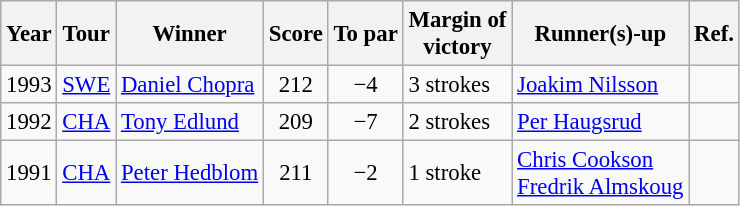<table class="wikitable" style="font-size:95%">
<tr>
<th>Year</th>
<th>Tour</th>
<th>Winner</th>
<th>Score</th>
<th>To par</th>
<th>Margin of<br>victory</th>
<th>Runner(s)-up</th>
<th>Ref.</th>
</tr>
<tr>
<td>1993</td>
<td><a href='#'>SWE</a></td>
<td> <a href='#'>Daniel Chopra</a></td>
<td align=center>212</td>
<td align=center>−4</td>
<td>3 strokes</td>
<td> <a href='#'>Joakim Nilsson</a></td>
<td></td>
</tr>
<tr>
<td>1992</td>
<td><a href='#'>CHA</a></td>
<td> <a href='#'>Tony Edlund</a></td>
<td align=center>209</td>
<td align=center>−7</td>
<td>2 strokes</td>
<td> <a href='#'>Per Haugsrud</a></td>
<td></td>
</tr>
<tr>
<td>1991</td>
<td><a href='#'>CHA</a></td>
<td> <a href='#'>Peter Hedblom</a></td>
<td align=center>211</td>
<td align=center>−2</td>
<td>1 stroke</td>
<td> <a href='#'>Chris Cookson</a><br> <a href='#'>Fredrik Almskoug</a></td>
<td></td>
</tr>
</table>
